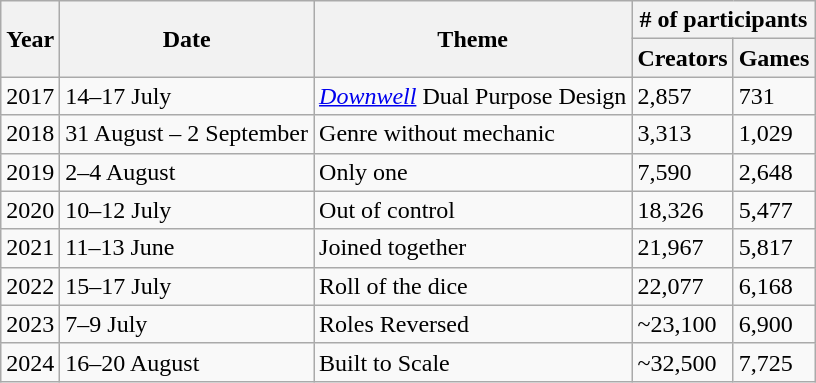<table class="wikitable">
<tr>
<th rowspan="2">Year</th>
<th rowspan="2">Date</th>
<th rowspan="2">Theme</th>
<th colspan="2"># of participants</th>
</tr>
<tr>
<th>Creators</th>
<th>Games</th>
</tr>
<tr>
<td>2017</td>
<td>14–17 July</td>
<td><em><a href='#'>Downwell</a></em> Dual Purpose Design</td>
<td>2,857</td>
<td>731</td>
</tr>
<tr>
<td>2018</td>
<td>31 August – 2 September</td>
<td>Genre without mechanic</td>
<td>3,313</td>
<td>1,029</td>
</tr>
<tr>
<td>2019</td>
<td>2–4 August</td>
<td>Only one</td>
<td>7,590</td>
<td>2,648</td>
</tr>
<tr>
<td>2020</td>
<td>10–12 July</td>
<td>Out of control</td>
<td>18,326</td>
<td>5,477</td>
</tr>
<tr>
<td>2021</td>
<td>11–13 June</td>
<td>Joined together</td>
<td>21,967</td>
<td>5,817</td>
</tr>
<tr>
<td>2022</td>
<td>15–17 July</td>
<td>Roll of the dice</td>
<td>22,077</td>
<td>6,168</td>
</tr>
<tr>
<td>2023</td>
<td>7–9 July</td>
<td>Roles Reversed</td>
<td>~23,100</td>
<td>6,900</td>
</tr>
<tr>
<td>2024</td>
<td>16–20 August</td>
<td>Built to Scale</td>
<td>~32,500</td>
<td>7,725</td>
</tr>
</table>
